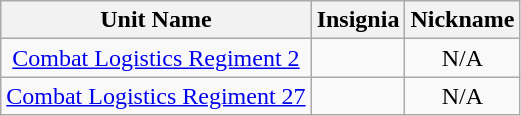<table class="wikitable" style="text-align: center;">
<tr>
<th>Unit Name</th>
<th>Insignia</th>
<th>Nickname</th>
</tr>
<tr>
<td><a href='#'>Combat Logistics Regiment 2</a></td>
<td></td>
<td>N/A</td>
</tr>
<tr>
<td><a href='#'>Combat Logistics Regiment 27</a></td>
<td></td>
<td>N/A</td>
</tr>
</table>
